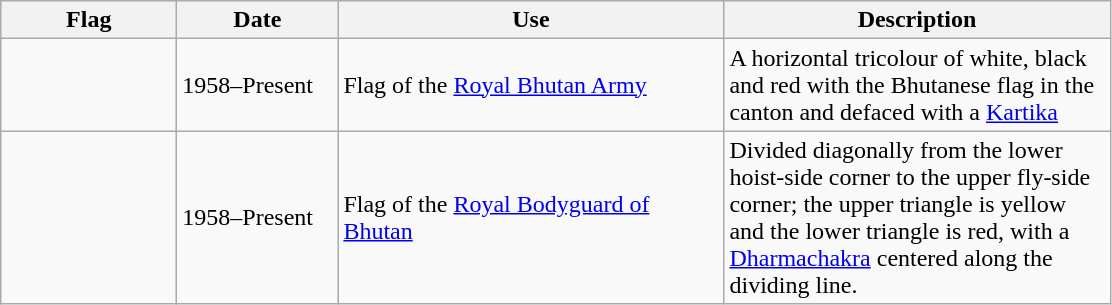<table class="wikitable">
<tr>
<th style="width:110px;">Flag</th>
<th style="width:100px;">Date</th>
<th style="width:250px;">Use</th>
<th style="width:250px;">Description</th>
</tr>
<tr>
<td></td>
<td>1958–Present</td>
<td>Flag of the <a href='#'>Royal Bhutan Army</a></td>
<td>A horizontal tricolour of white, black and red with the Bhutanese flag in the canton and defaced with a <a href='#'>Kartika</a></td>
</tr>
<tr>
<td></td>
<td>1958–Present</td>
<td>Flag of the <a href='#'>Royal Bodyguard of Bhutan</a></td>
<td>Divided diagonally from the lower hoist-side corner to the upper fly-side corner; the upper triangle is yellow and the lower triangle is red, with a <a href='#'>Dharmachakra</a> centered along the dividing line.</td>
</tr>
</table>
